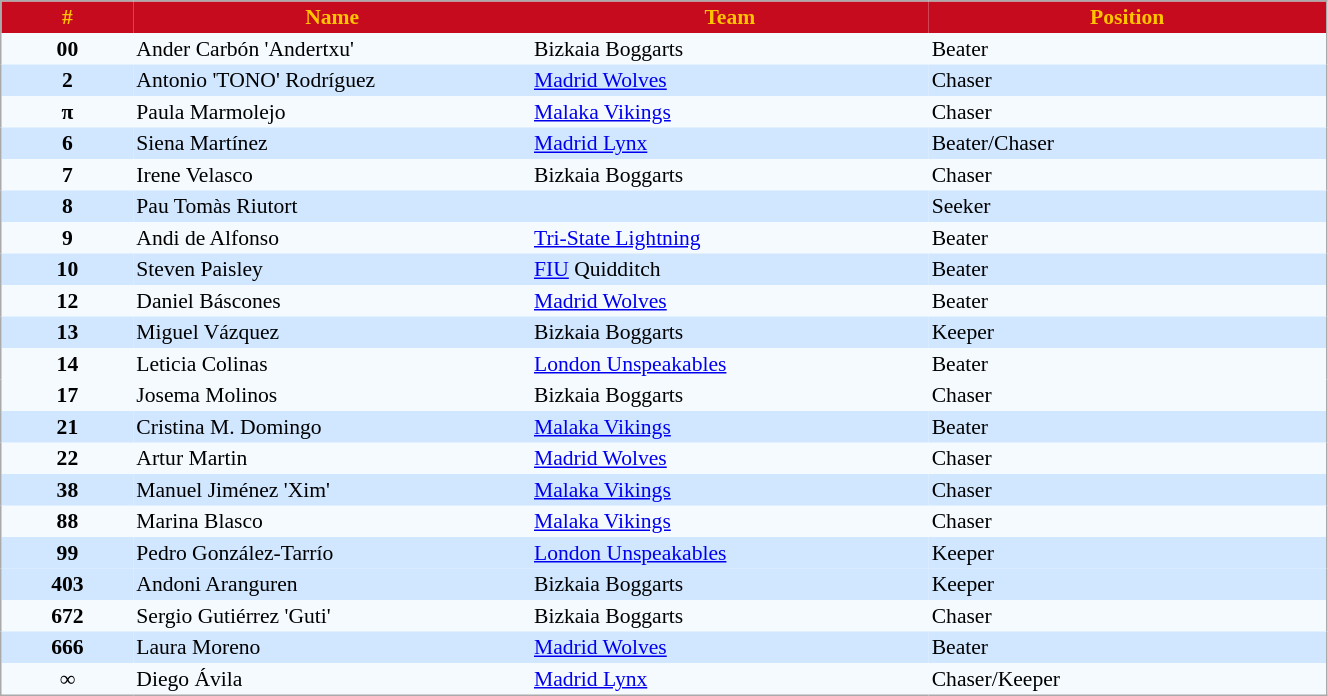<table align=left cellpadding="2" cellspacing="0" style="background: #f5faff; border: 1px #aaa solid; border-collapse: collapse; font-size: 90%;" width=70%>
<tr>
<th bgcolor=#c60b1e style="color:#ffc400;" width=10%>#</th>
<th bgcolor=#c60b1e style="color:#ffc400;" width=30%>Name</th>
<th bgcolor=#c60b1e style="color:#ffc400;" width=30%>Team</th>
<th bgcolor=#c60b1e style="color:#ffc400;" width=30%>Position</th>
</tr>
<tr>
<th>00</th>
<td> Ander Carbón 'Andertxu'</td>
<td> Bizkaia Boggarts</td>
<td>Beater</td>
</tr>
<tr bgcolor=#D0E7FF>
<th>2</th>
<td> Antonio 'TONO' Rodríguez</td>
<td> <a href='#'>Madrid Wolves</a></td>
<td>Chaser</td>
</tr>
<tr>
<th>π</th>
<td> Paula Marmolejo</td>
<td> <a href='#'>Malaka Vikings</a></td>
<td>Chaser</td>
</tr>
<tr bgcolor=#D0E7FF>
<th>6</th>
<td> Siena Martínez</td>
<td> <a href='#'>Madrid Lynx</a></td>
<td>Beater/Chaser</td>
</tr>
<tr>
<th>7</th>
<td> Irene Velasco</td>
<td> Bizkaia Boggarts</td>
<td>Chaser</td>
</tr>
<tr bgcolor=#D0E7FF>
<th>8</th>
<td> Pau Tomàs Riutort</td>
<td></td>
<td>Seeker</td>
</tr>
<tr>
<th>9</th>
<td> Andi de Alfonso</td>
<td> <a href='#'>Tri-State Lightning</a></td>
<td>Beater</td>
</tr>
<tr bgcolor=#D0E7FF>
<th>10</th>
<td> Steven Paisley</td>
<td> <a href='#'>FIU</a> Quidditch</td>
<td>Beater</td>
</tr>
<tr>
<th>12</th>
<td> Daniel Báscones</td>
<td> <a href='#'>Madrid Wolves</a></td>
<td>Beater</td>
</tr>
<tr bgcolor=#D0E7FF>
<th>13</th>
<td> Miguel Vázquez</td>
<td> Bizkaia Boggarts</td>
<td>Keeper</td>
</tr>
<tr>
<th>14</th>
<td> Leticia Colinas</td>
<td> <a href='#'>London Unspeakables</a></td>
<td>Beater</td>
</tr>
<tr>
<th>17</th>
<td> Josema Molinos</td>
<td> Bizkaia Boggarts</td>
<td>Chaser</td>
</tr>
<tr bgcolor=#D0E7FF>
<th>21</th>
<td> Cristina M. Domingo</td>
<td> <a href='#'>Malaka Vikings</a></td>
<td>Beater</td>
</tr>
<tr>
<th>22</th>
<td> Artur Martin</td>
<td> <a href='#'>Madrid Wolves</a></td>
<td>Chaser</td>
</tr>
<tr bgcolor=#D0E7FF>
<th>38</th>
<td> Manuel Jiménez 'Xim'</td>
<td> <a href='#'>Malaka Vikings</a></td>
<td>Chaser</td>
</tr>
<tr>
<th>88</th>
<td> Marina Blasco</td>
<td> <a href='#'>Malaka Vikings</a></td>
<td>Chaser</td>
</tr>
<tr bgcolor=#D0E7FF>
<th>99</th>
<td> Pedro González-Tarrío</td>
<td> <a href='#'>London Unspeakables</a></td>
<td>Keeper</td>
</tr>
<tr bgcolor=#D0E7FF>
<th>403</th>
<td> Andoni Aranguren</td>
<td> Bizkaia Boggarts</td>
<td>Keeper</td>
</tr>
<tr>
<th>672</th>
<td> Sergio Gutiérrez 'Guti'</td>
<td> Bizkaia Boggarts</td>
<td>Chaser</td>
</tr>
<tr bgcolor=#D0E7FF>
<th>666</th>
<td> Laura Moreno</td>
<td> <a href='#'>Madrid Wolves</a></td>
<td>Beater</td>
</tr>
<tr>
<th>∞</th>
<td> Diego Ávila</td>
<td> <a href='#'>Madrid Lynx</a></td>
<td>Chaser/Keeper</td>
</tr>
</table>
